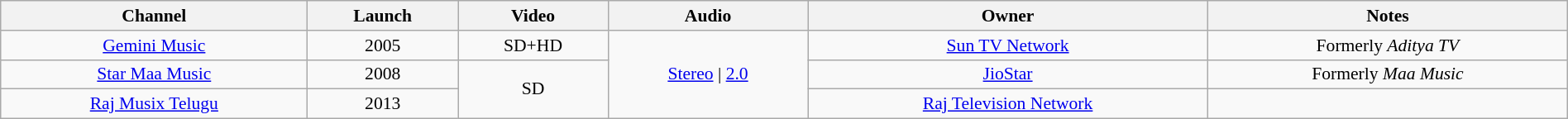<table class="wikitable sortable" style="border-collapse:collapse; font-size: 90%; text-align:center" width="100%">
<tr>
<th>Channel</th>
<th>Launch</th>
<th>Video</th>
<th>Audio</th>
<th>Owner</th>
<th>Notes</th>
</tr>
<tr>
<td><a href='#'>Gemini Music</a></td>
<td>2005</td>
<td>SD+HD</td>
<td rowspan="3"><a href='#'>Stereo</a> | <a href='#'>2.0</a></td>
<td><a href='#'>Sun TV Network</a></td>
<td>Formerly <em>Aditya TV</em></td>
</tr>
<tr>
<td><a href='#'>Star Maa Music</a></td>
<td>2008</td>
<td rowspan="2">SD</td>
<td><a href='#'>JioStar</a></td>
<td>Formerly <em>Maa Music</em></td>
</tr>
<tr>
<td><a href='#'>Raj Musix Telugu</a></td>
<td>2013</td>
<td><a href='#'>Raj Television Network</a></td>
<td></td>
</tr>
</table>
